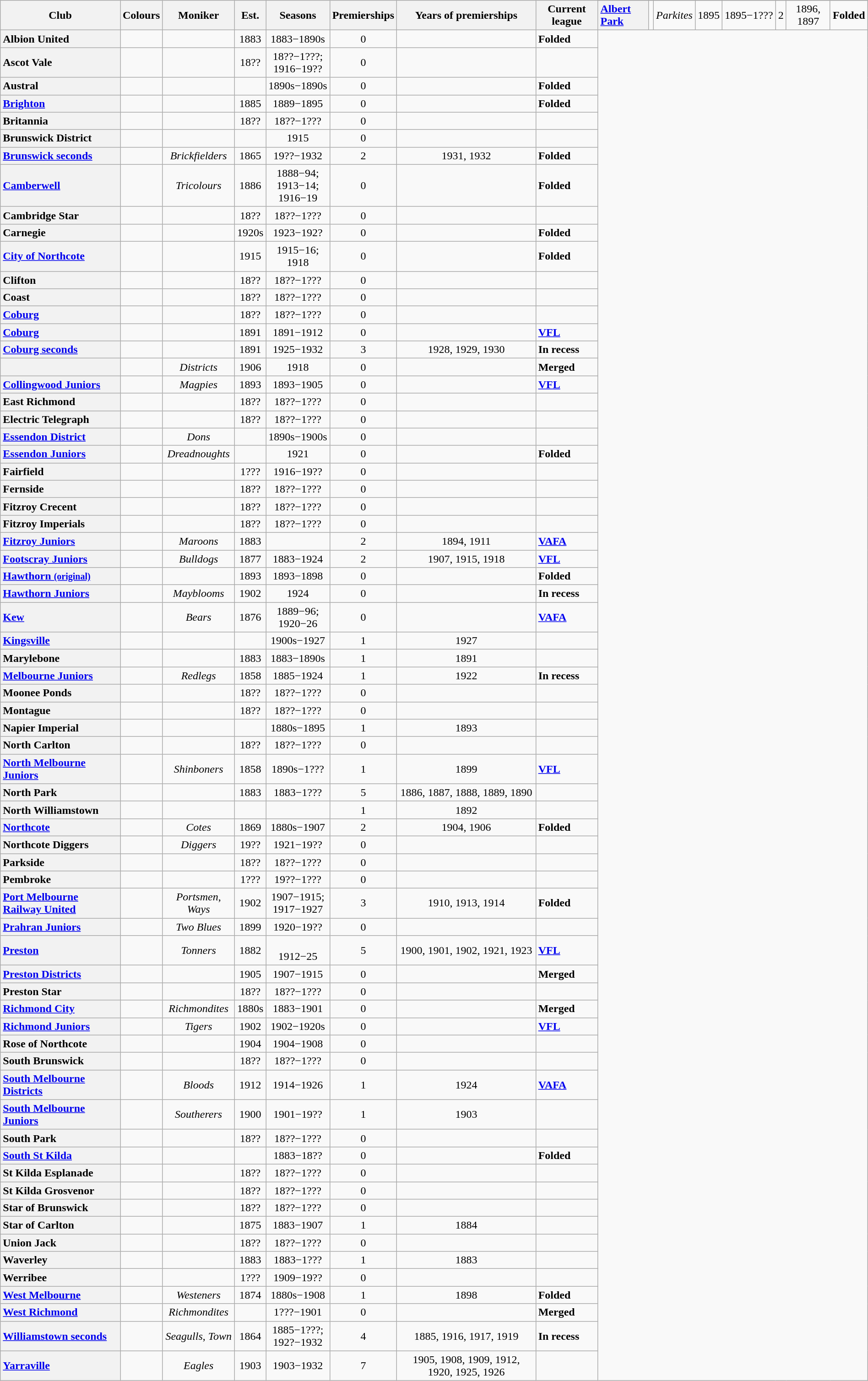<table class="wikitable sortable" style="text-align:center; width:100%">
<tr>
<th rowspan=2>Club</th>
<th rowspan=2 class=unsortable>Colours</th>
<th rowspan=2>Moniker</th>
<th rowspan=2>Est.</th>
<th rowspan=2>Seasons</th>
<th rowspan=2>Premierships</th>
<th rowspan=2>Years of premierships</th>
<th rowspan=2>Current league</th>
</tr>
<tr>
<th style=text-align:left><a href='#'>Albert Park</a></th>
<td></td>
<td align=centre><em>Parkites</em></td>
<td align=centre>1895</td>
<td align=centre>1895−1???</td>
<td align=centre>2</td>
<td align=centre>1896, 1897</td>
<td align="left"><strong>Folded</strong></td>
</tr>
<tr>
<th style=text-align:left>Albion United</th>
<td></td>
<td align=centre></td>
<td align=centre>1883</td>
<td align=centre>1883−1890s</td>
<td align=centre>0</td>
<td align=centre></td>
<td align="left"><strong>Folded</strong></td>
</tr>
<tr>
<th style=text-align:left>Ascot Vale</th>
<td></td>
<td></td>
<td>18??</td>
<td>18??−1???; <br> 1916−19??</td>
<td>0</td>
<td></td>
<td align="left"></td>
</tr>
<tr>
<th style=text-align:left>Austral</th>
<td></td>
<td align=centre></td>
<td align=centre></td>
<td align=centre>1890s−1890s</td>
<td align=centre>0</td>
<td align=centre></td>
<td align="left"><strong>Folded</strong></td>
</tr>
<tr>
<th style=text-align:left><a href='#'>Brighton</a></th>
<td></td>
<td align=centre></td>
<td align=centre>1885</td>
<td align=centre>1889−1895</td>
<td align=centre>0</td>
<td align=centre></td>
<td align="left"><strong>Folded</strong> <br> </td>
</tr>
<tr>
<th style=text-align:left>Britannia</th>
<td></td>
<td></td>
<td>18??</td>
<td>18??−1???</td>
<td>0</td>
<td></td>
<td align="left"></td>
</tr>
<tr>
<th style=text-align:left>Brunswick District</th>
<td></td>
<td align=centre></td>
<td align=centre></td>
<td align=centre>1915</td>
<td align=centre>0</td>
<td align=centre></td>
<td align="left"></td>
</tr>
<tr>
<th style=text-align:left><a href='#'>Brunswick seconds</a></th>
<td></td>
<td align=centre><em>Brickfielders</em></td>
<td align=centre>1865</td>
<td align=centre>19??−1932</td>
<td align=centre>2</td>
<td align=centre>1931, 1932</td>
<td align="left"><strong>Folded</strong> <br> </td>
</tr>
<tr>
<th style=text-align:left><a href='#'>Camberwell</a></th>
<td></td>
<td align=centre><em>Tricolours</em></td>
<td align=centre>1886</td>
<td align=centre>1888−94; <br> 1913−14; <br> 1916−19</td>
<td align=centre>0</td>
<td align=centre></td>
<td align="left"><strong>Folded</strong> <br> </td>
</tr>
<tr>
<th style=text-align:left>Cambridge Star</th>
<td></td>
<td></td>
<td>18??</td>
<td>18??−1???</td>
<td>0</td>
<td></td>
<td align="left"></td>
</tr>
<tr>
<th style=text-align:left>Carnegie</th>
<td></td>
<td></td>
<td>1920s</td>
<td>1923−192?</td>
<td>0</td>
<td></td>
<td align="left"><strong>Folded</strong> <br> </td>
</tr>
<tr>
<th style=text-align:left><a href='#'>City of Northcote</a></th>
<td></td>
<td align=centre></td>
<td align=centre>1915</td>
<td align=centre>1915−16; <br> 1918</td>
<td align=centre>0</td>
<td align=centre></td>
<td align=left><strong>Folded</strong> <br> </td>
</tr>
<tr>
<th style=text-align:left>Clifton</th>
<td></td>
<td></td>
<td>18??</td>
<td>18??−1???</td>
<td>0</td>
<td></td>
<td align="left"></td>
</tr>
<tr>
<th style=text-align:left>Coast</th>
<td></td>
<td></td>
<td>18??</td>
<td>18??−1???</td>
<td>0</td>
<td></td>
<td align="left"></td>
</tr>
<tr>
<th style=text-align:left><a href='#'>Coburg </a></th>
<td></td>
<td></td>
<td>18??</td>
<td>18??−1???</td>
<td>0</td>
<td></td>
<td align="left"></td>
</tr>
<tr>
<th style="text-align:left"><a href='#'>Coburg</a></th>
<td></td>
<td align=centre></td>
<td align=centre>1891</td>
<td align=centre>1891−1912</td>
<td align=centre>0</td>
<td align=centre></td>
<td align="left"><strong><a href='#'>VFL</a></strong></td>
</tr>
<tr>
<th style="text-align:left"><a href='#'>Coburg seconds</a></th>
<td></td>
<td align=centre></td>
<td align=centre>1891</td>
<td align=centre>1925−1932</td>
<td align=centre>3</td>
<td align=centre>1928, 1929, 1930</td>
<td align="left"><strong>In recess</strong></td>
</tr>
<tr>
<th style=text-align:left></th>
<td></td>
<td align=centre><em>Districts</em></td>
<td align=centre>1906</td>
<td align=centre>1918</td>
<td align=centre>0</td>
<td align=centre></td>
<td align="left"><strong>Merged</strong> <br> </td>
</tr>
<tr>
<th style=text-align:left><a href='#'>Collingwood Juniors</a></th>
<td></td>
<td align=centre><em>Magpies</em></td>
<td align=centre>1893</td>
<td align=centre>1893−1905</td>
<td align=centre>0</td>
<td align=centre></td>
<td align="left"><strong><a href='#'>VFL</a></strong> <br> </td>
</tr>
<tr>
<th style=text-align:left>East Richmond</th>
<td></td>
<td></td>
<td>18??</td>
<td>18??−1???</td>
<td>0</td>
<td></td>
<td align="left"></td>
</tr>
<tr>
<th style=text-align:left>Electric Telegraph</th>
<td></td>
<td></td>
<td>18??</td>
<td>18??−1???</td>
<td>0</td>
<td></td>
<td align="left"></td>
</tr>
<tr>
<th style=text-align:left><a href='#'>Essendon District</a></th>
<td></td>
<td align=centre><em>Dons</em></td>
<td align=centre></td>
<td align=centre>1890s−1900s</td>
<td align=centre>0</td>
<td align=centre></td>
<td></td>
</tr>
<tr>
<th style=text-align:left><a href='#'>Essendon Juniors</a></th>
<td></td>
<td align=centre><em>Dreadnoughts</em></td>
<td align=centre></td>
<td align=centre>1921</td>
<td align=centre>0</td>
<td align=centre></td>
<td align="left"><strong>Folded</strong> <br> </td>
</tr>
<tr>
<th style=text-align:left>Fairfield</th>
<td></td>
<td align=centre></td>
<td align=centre>1???</td>
<td align=centre>1916−19??</td>
<td align=centre>0</td>
<td align=centre></td>
<td></td>
</tr>
<tr>
<th style=text-align:left>Fernside</th>
<td></td>
<td></td>
<td>18??</td>
<td>18??−1???</td>
<td>0</td>
<td></td>
<td align="left"></td>
</tr>
<tr>
<th style=text-align:left>Fitzroy Crecent</th>
<td></td>
<td></td>
<td>18??</td>
<td>18??−1???</td>
<td>0</td>
<td></td>
<td align="left"></td>
</tr>
<tr>
<th style=text-align:left>Fitzroy Imperials</th>
<td></td>
<td></td>
<td>18??</td>
<td>18??−1???</td>
<td>0</td>
<td></td>
<td align="left"></td>
</tr>
<tr>
<th style="text-align:left"><a href='#'>Fitzroy Juniors</a></th>
<td></td>
<td align=centre><em>Maroons</em></td>
<td align=centre>1883</td>
<td align=centre></td>
<td align=centre>2</td>
<td align=centre>1894, 1911</td>
<td align="left"><strong><a href='#'>VAFA</a></strong> <br> </td>
</tr>
<tr>
<th style=text-align:left><a href='#'>Footscray Juniors</a></th>
<td></td>
<td align=centre><em>Bulldogs</em></td>
<td align=centre>1877</td>
<td align=centre>1883−1924</td>
<td align=centre>2</td>
<td align=centre>1907, 1915, 1918</td>
<td align="left"><strong><a href='#'>VFL</a></strong> <br> </td>
</tr>
<tr>
<th style="text-align:left"><a href='#'>Hawthorn <small>(original)</small></a></th>
<td></td>
<td align=centre></td>
<td align=centre>1893</td>
<td align=centre>1893−1898</td>
<td align=centre>0</td>
<td align=centre></td>
<td align="left"><strong>Folded</strong> <br> </td>
</tr>
<tr>
<th style="text-align:left"><a href='#'>Hawthorn Juniors</a></th>
<td></td>
<td align=centre><em>Mayblooms</em></td>
<td align=centre>1902</td>
<td align=centre>1924</td>
<td align=centre>0</td>
<td align=centre></td>
<td align=left><strong>In recess</strong></td>
</tr>
<tr>
<th style=text-align:left><a href='#'>Kew</a></th>
<td></td>
<td align=centre><em>Bears</em></td>
<td align=centre>1876</td>
<td align=centre>1889−96; <br> 1920−26</td>
<td align=centre>0</td>
<td align=centre></td>
<td align="left"><strong><a href='#'>VAFA</a></strong></td>
</tr>
<tr>
<th style=text-align:left><a href='#'>Kingsville</a></th>
<td></td>
<td align=centre></td>
<td align=centre></td>
<td align=centre>1900s−1927</td>
<td align=centre>1</td>
<td align=centre>1927</td>
<td></td>
</tr>
<tr>
<th style=text-align:left>Marylebone</th>
<td></td>
<td align=centre></td>
<td align=centre>1883</td>
<td align=centre>1883−1890s</td>
<td align=centre>1</td>
<td align=centre>1891</td>
<td></td>
</tr>
<tr>
<th style="text-align:left"><a href='#'>Melbourne Juniors</a></th>
<td></td>
<td align=centre><em>Redlegs</em></td>
<td align=centre>1858</td>
<td align=centre>1885−1924</td>
<td align=centre>1</td>
<td align=centre>1922</td>
<td align=left><strong>In recess</strong></td>
</tr>
<tr>
<th style=text-align:left>Moonee Ponds</th>
<td></td>
<td></td>
<td>18??</td>
<td>18??−1???</td>
<td>0</td>
<td></td>
<td align="left"></td>
</tr>
<tr>
<th style=text-align:left>Montague</th>
<td></td>
<td></td>
<td>18??</td>
<td>18??−1???</td>
<td>0</td>
<td></td>
<td align="left"></td>
</tr>
<tr>
<th style=text-align:left>Napier Imperial</th>
<td></td>
<td align=centre></td>
<td align=centre></td>
<td align=centre>1880s−1895</td>
<td align=centre>1</td>
<td align=centre>1893</td>
<td></td>
</tr>
<tr>
<th style=text-align:left>North Carlton</th>
<td></td>
<td></td>
<td>18??</td>
<td>18??−1???</td>
<td>0</td>
<td></td>
<td align="left"></td>
</tr>
<tr>
<th style="text-align:left"><a href='#'>North Melbourne Juniors</a></th>
<td></td>
<td align=centre><em>Shinboners</em></td>
<td align=centre>1858</td>
<td align=centre>1890s−1???</td>
<td align=centre>1</td>
<td align=centre>1899</td>
<td align="left"><strong><a href='#'>VFL</a></strong> <br> </td>
</tr>
<tr>
<th style=text-align:left>North Park</th>
<td></td>
<td align=centre></td>
<td align=centre>1883</td>
<td align=centre>1883−1???</td>
<td align=centre>5</td>
<td align=centre>1886, 1887, 1888, 1889, 1890</td>
<td></td>
</tr>
<tr>
<th style=text-align:left>North Williamstown</th>
<td></td>
<td align=centre></td>
<td align=centre></td>
<td align=centre></td>
<td align=centre>1</td>
<td align=centre>1892</td>
<td></td>
</tr>
<tr>
<th style=text-align:left><a href='#'>Northcote</a></th>
<td></td>
<td align=centre><em>Cotes</em></td>
<td align=centre>1869</td>
<td align=centre>1880s−1907</td>
<td align=centre>2</td>
<td align=centre>1904, 1906</td>
<td align="left"><strong>Folded</strong> <br> </td>
</tr>
<tr>
<th style=text-align:left>Northcote Diggers</th>
<td></td>
<td align=centre><em>Diggers</em></td>
<td align=centre>19??</td>
<td align=centre>1921−19??</td>
<td align=centre>0</td>
<td align=centre></td>
<td align="left"></td>
</tr>
<tr>
<th style=text-align:left>Parkside</th>
<td></td>
<td></td>
<td>18??</td>
<td>18??−1???</td>
<td>0</td>
<td></td>
<td align="left"></td>
</tr>
<tr>
<th style=text-align:left>Pembroke</th>
<td></td>
<td></td>
<td>1???</td>
<td>19??−1???</td>
<td>0</td>
<td></td>
<td align="left"></td>
</tr>
<tr>
<th style=text-align:left><a href='#'>Port Melbourne Railway United</a></th>
<td></td>
<td align=centre><em>Portsmen</em>, <em>Ways</em></td>
<td align=centre>1902</td>
<td align=centre>1907−1915;<br>1917−1927</td>
<td align=centre>3</td>
<td align=centre>1910, 1913, 1914</td>
<td align="left"><strong>Folded</strong> <br> </td>
</tr>
<tr>
<th style=text-align:left><a href='#'>Prahran Juniors</a></th>
<td></td>
<td align=centre><em>Two Blues</em></td>
<td align=centre>1899</td>
<td align=centre>1920−19??</td>
<td align=centre>0</td>
<td align=centre></td>
<td align="left"></td>
</tr>
<tr>
<th style=text-align:left><a href='#'>Preston</a></th>
<td></td>
<td align=centre><em>Tonners</em></td>
<td align=centre>1882</td>
<td align=centre> <br> 1912−25</td>
<td align=centre>5</td>
<td align=centre>1900, 1901, 1902, 1921, 1923</td>
<td align="left"><strong><a href='#'>VFL</a></strong> <br> </td>
</tr>
<tr>
<th style=text-align:left><a href='#'>Preston Districts</a></th>
<td></td>
<td></td>
<td>1905</td>
<td>1907−1915</td>
<td>0</td>
<td></td>
<td align="left"><strong>Merged</strong> <br> </td>
</tr>
<tr>
<th style=text-align:left>Preston Star</th>
<td></td>
<td></td>
<td>18??</td>
<td>18??−1???</td>
<td>0</td>
<td></td>
<td align="left"></td>
</tr>
<tr>
<th style=text-align:left><a href='#'>Richmond City</a></th>
<td></td>
<td align=centre><em>Richmondites</em></td>
<td align=centre>1880s</td>
<td align=centre>1883−1901</td>
<td align=centre>0</td>
<td align=centre></td>
<td align="left"><strong>Merged</strong> <br> </td>
</tr>
<tr>
<th style=text-align:left><a href='#'>Richmond Juniors</a></th>
<td></td>
<td align=centre><em>Tigers</em></td>
<td align=centre>1902</td>
<td align=centre>1902−1920s</td>
<td align=centre>0</td>
<td align=centre></td>
<td align="left"><strong><a href='#'>VFL</a></strong> <br> </td>
</tr>
<tr>
<th style=text-align:left>Rose of Northcote</th>
<td></td>
<td align=centre></td>
<td align=centre>1904</td>
<td align=centre>1904−1908</td>
<td align=centre>0</td>
<td align=centre></td>
<td></td>
</tr>
<tr>
<th style=text-align:left>South Brunswick</th>
<td></td>
<td></td>
<td>18??</td>
<td>18??−1???</td>
<td>0</td>
<td></td>
<td align="left"></td>
</tr>
<tr>
<th style=text-align:left><a href='#'>South Melbourne Districts</a></th>
<td></td>
<td align=centre><em>Bloods</em></td>
<td align=centre>1912</td>
<td align=centre>1914−1926</td>
<td align=centre>1</td>
<td align=centre>1924</td>
<td align="left"><strong><a href='#'>VAFA</a></strong></td>
</tr>
<tr>
<th style=text-align:left><a href='#'>South Melbourne Juniors</a></th>
<td></td>
<td align=centre><em>Southerers</em></td>
<td align=centre>1900</td>
<td align=centre>1901−19??</td>
<td align=centre>1</td>
<td align=centre>1903</td>
<td></td>
</tr>
<tr>
<th style=text-align:left>South Park</th>
<td></td>
<td></td>
<td>18??</td>
<td>18??−1???</td>
<td>0</td>
<td></td>
<td align="left"></td>
</tr>
<tr>
<th style=text-align:left><a href='#'>South St Kilda</a></th>
<td></td>
<td></td>
<td></td>
<td>1883−18??</td>
<td>0</td>
<td></td>
<td align="left"><strong>Folded</strong> <br> </td>
</tr>
<tr>
<th style=text-align:left>St Kilda Esplanade</th>
<td></td>
<td></td>
<td>18??</td>
<td>18??−1???</td>
<td>0</td>
<td></td>
<td align="left"></td>
</tr>
<tr>
<th style=text-align:left>St Kilda Grosvenor</th>
<td></td>
<td></td>
<td>18??</td>
<td>18??−1???</td>
<td>0</td>
<td></td>
<td align="left"></td>
</tr>
<tr>
<th style=text-align:left>Star of Brunswick</th>
<td></td>
<td></td>
<td>18??</td>
<td>18??−1???</td>
<td>0</td>
<td></td>
<td align="left"></td>
</tr>
<tr>
<th style=text-align:left>Star of Carlton</th>
<td></td>
<td align=centre></td>
<td align=centre>1875</td>
<td align=centre>1883−1907</td>
<td align=centre>1</td>
<td align=centre>1884</td>
<td></td>
</tr>
<tr>
<th style=text-align:left>Union Jack</th>
<td></td>
<td></td>
<td>18??</td>
<td>18??−1???</td>
<td>0</td>
<td></td>
<td align="left"></td>
</tr>
<tr>
<th style=text-align:left>Waverley</th>
<td></td>
<td align=centre></td>
<td align=centre>1883</td>
<td align=centre>1883−1???</td>
<td align=centre>1</td>
<td align=centre>1883</td>
<td></td>
</tr>
<tr>
<th style=text-align:left>Werribee</th>
<td></td>
<td align=centre></td>
<td align=centre>1???</td>
<td align=centre>1909−19??</td>
<td align=centre>0</td>
<td align=centre></td>
<td></td>
</tr>
<tr>
<th style="text-align:left"><a href='#'>West Melbourne</a></th>
<td></td>
<td align=centre><em>Westeners</em></td>
<td align=centre>1874</td>
<td align=centre>1880s−1908</td>
<td align=centre>1</td>
<td align=centre>1898</td>
<td align="left"><strong>Folded</strong> <br> </td>
</tr>
<tr>
<th style=text-align:left><a href='#'>West Richmond</a></th>
<td></td>
<td align=centre><em>Richmondites</em></td>
<td align=centre></td>
<td align=centre>1???−1901</td>
<td align=centre>0</td>
<td align=centre></td>
<td align="left"><strong>Merged</strong> <br> </td>
</tr>
<tr>
<th style="text-align:left"><a href='#'>Williamstown seconds</a> <br> </th>
<td></td>
<td align=centre><em>Seagulls</em>, <em>Town</em></td>
<td align=centre>1864</td>
<td align=centre>1885−1???; <br> 192?−1932</td>
<td align=centre>4</td>
<td align=centre>1885, 1916, 1917, 1919</td>
<td align="left"><strong>In recess</strong></td>
</tr>
<tr>
<th style=text-align:left><a href='#'>Yarraville</a></th>
<td></td>
<td align=centre><em>Eagles</em></td>
<td align=centre>1903</td>
<td align=centre>1903−1932</td>
<td align=centre>7</td>
<td align=centre>1905, 1908, 1909, 1912, 1920, 1925, 1926</td>
<td></td>
</tr>
</table>
